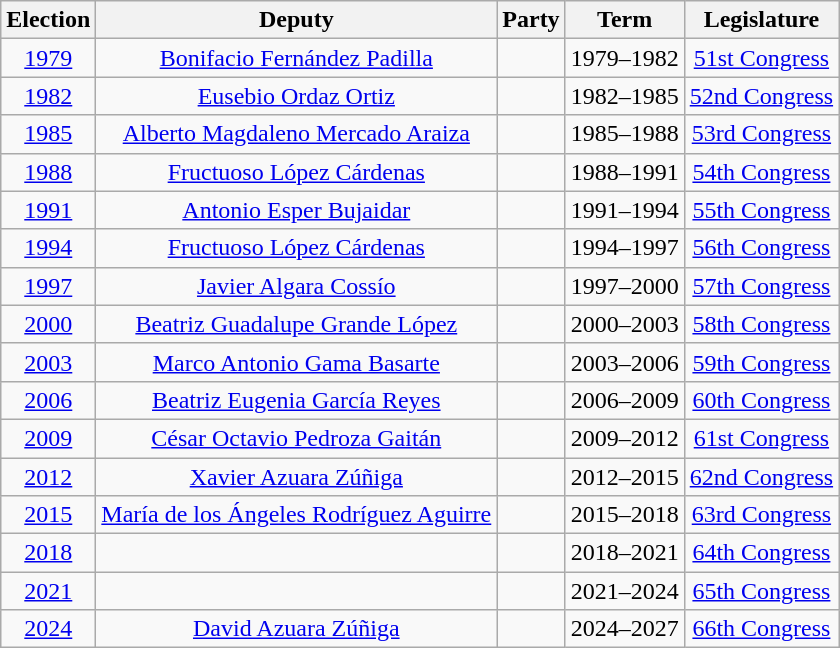<table class="wikitable sortable" style="text-align: center">
<tr>
<th>Election</th>
<th class="unsortable">Deputy</th>
<th class="unsortable">Party</th>
<th class="unsortable">Term</th>
<th class="unsortable">Legislature</th>
</tr>
<tr>
<td><a href='#'>1979</a></td>
<td><a href='#'>Bonifacio Fernández Padilla</a></td>
<td></td>
<td>1979–1982</td>
<td><a href='#'>51st Congress</a></td>
</tr>
<tr>
<td><a href='#'>1982</a></td>
<td><a href='#'>Eusebio Ordaz Ortiz</a></td>
<td></td>
<td>1982–1985</td>
<td><a href='#'>52nd Congress</a></td>
</tr>
<tr>
<td><a href='#'>1985</a></td>
<td><a href='#'>Alberto Magdaleno Mercado Araiza</a></td>
<td></td>
<td>1985–1988</td>
<td><a href='#'>53rd Congress</a></td>
</tr>
<tr>
<td><a href='#'>1988</a></td>
<td><a href='#'>Fructuoso López Cárdenas</a></td>
<td></td>
<td>1988–1991</td>
<td><a href='#'>54th Congress</a></td>
</tr>
<tr>
<td><a href='#'>1991</a></td>
<td><a href='#'>Antonio Esper Bujaidar</a></td>
<td></td>
<td>1991–1994</td>
<td><a href='#'>55th Congress</a></td>
</tr>
<tr>
<td><a href='#'>1994</a></td>
<td><a href='#'>Fructuoso López Cárdenas</a></td>
<td></td>
<td>1994–1997</td>
<td><a href='#'>56th Congress</a></td>
</tr>
<tr>
<td><a href='#'>1997</a></td>
<td><a href='#'>Javier Algara Cossío</a></td>
<td></td>
<td>1997–2000</td>
<td><a href='#'>57th Congress</a></td>
</tr>
<tr>
<td><a href='#'>2000</a></td>
<td><a href='#'>Beatriz Guadalupe Grande López</a></td>
<td></td>
<td>2000–2003</td>
<td><a href='#'>58th Congress</a></td>
</tr>
<tr>
<td><a href='#'>2003</a></td>
<td><a href='#'>Marco Antonio Gama Basarte</a></td>
<td></td>
<td>2003–2006</td>
<td><a href='#'>59th Congress</a></td>
</tr>
<tr>
<td><a href='#'>2006</a></td>
<td><a href='#'>Beatriz Eugenia García Reyes</a></td>
<td></td>
<td>2006–2009</td>
<td><a href='#'>60th Congress</a></td>
</tr>
<tr>
<td><a href='#'>2009</a></td>
<td><a href='#'>César Octavio Pedroza Gaitán</a></td>
<td></td>
<td>2009–2012</td>
<td><a href='#'>61st Congress</a></td>
</tr>
<tr>
<td><a href='#'>2012</a></td>
<td><a href='#'>Xavier Azuara Zúñiga</a></td>
<td></td>
<td>2012–2015</td>
<td><a href='#'>62nd Congress</a></td>
</tr>
<tr>
<td><a href='#'>2015</a></td>
<td><a href='#'>María de los Ángeles Rodríguez Aguirre</a></td>
<td></td>
<td>2015–2018</td>
<td><a href='#'>63rd Congress</a></td>
</tr>
<tr>
<td><a href='#'>2018</a></td>
<td></td>
<td></td>
<td>2018–2021</td>
<td><a href='#'>64th Congress</a></td>
</tr>
<tr>
<td><a href='#'>2021</a></td>
<td></td>
<td></td>
<td>2021–2024</td>
<td><a href='#'>65th Congress</a></td>
</tr>
<tr>
<td><a href='#'>2024</a></td>
<td><a href='#'>David Azuara Zúñiga</a></td>
<td></td>
<td>2024–2027</td>
<td><a href='#'>66th Congress</a></td>
</tr>
</table>
